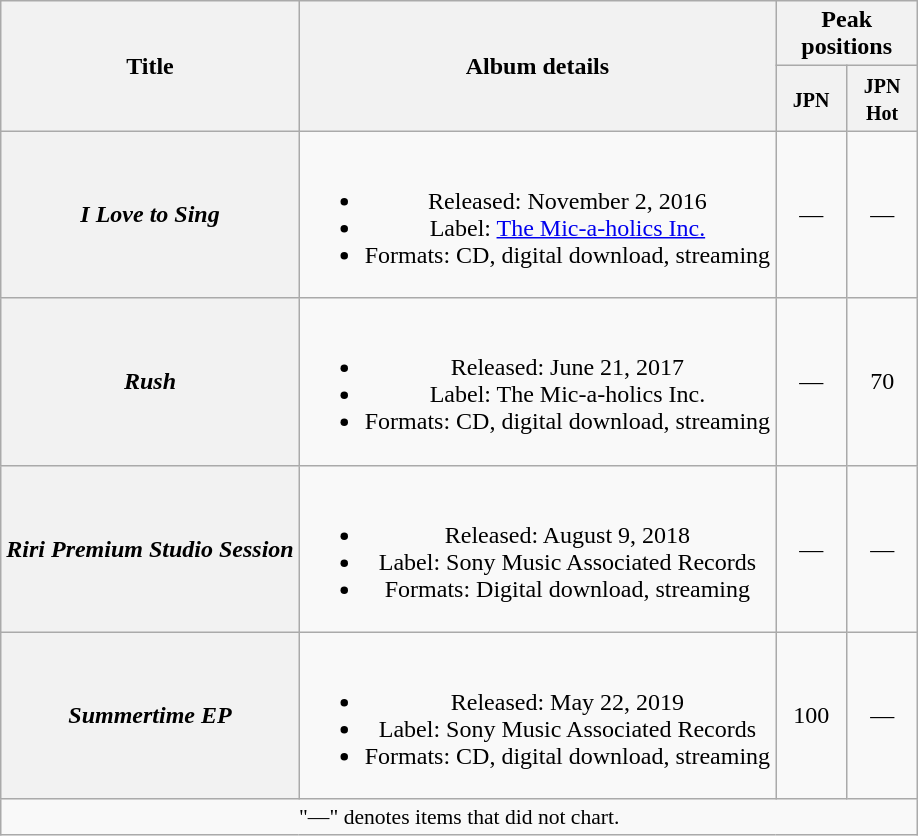<table class="wikitable plainrowheaders" style="text-align:center;">
<tr>
<th rowspan="2">Title</th>
<th rowspan="2">Album details</th>
<th colspan="2">Peak positions</th>
</tr>
<tr>
<th style="width:2.5em;"><small>JPN</small><br></th>
<th style="width:2.5em;"><small>JPN<br>Hot</small><br></th>
</tr>
<tr>
<th scope="row"><em>I Love to Sing</em></th>
<td><br><ul><li>Released: November 2, 2016</li><li>Label: <a href='#'>The Mic-a-holics Inc.</a></li><li>Formats: CD, digital download, streaming</li></ul></td>
<td>—</td>
<td>—</td>
</tr>
<tr>
<th scope="row"><em>Rush</em></th>
<td><br><ul><li>Released: June 21, 2017</li><li>Label: The Mic-a-holics Inc.</li><li>Formats: CD, digital download, streaming</li></ul></td>
<td>—</td>
<td>70</td>
</tr>
<tr>
<th scope="row"><em>Riri Premium Studio Session</em></th>
<td><br><ul><li>Released: August 9, 2018</li><li>Label: Sony Music Associated Records</li><li>Formats: Digital download, streaming</li></ul></td>
<td>—</td>
<td>—</td>
</tr>
<tr>
<th scope="row"><em>Summertime EP</em></th>
<td><br><ul><li>Released: May 22, 2019</li><li>Label: Sony Music Associated Records</li><li>Formats: CD, digital download, streaming</li></ul></td>
<td>100</td>
<td>—</td>
</tr>
<tr>
<td colspan="4" align="center" style="font-size:90%;">"—" denotes items that did not chart.</td>
</tr>
</table>
